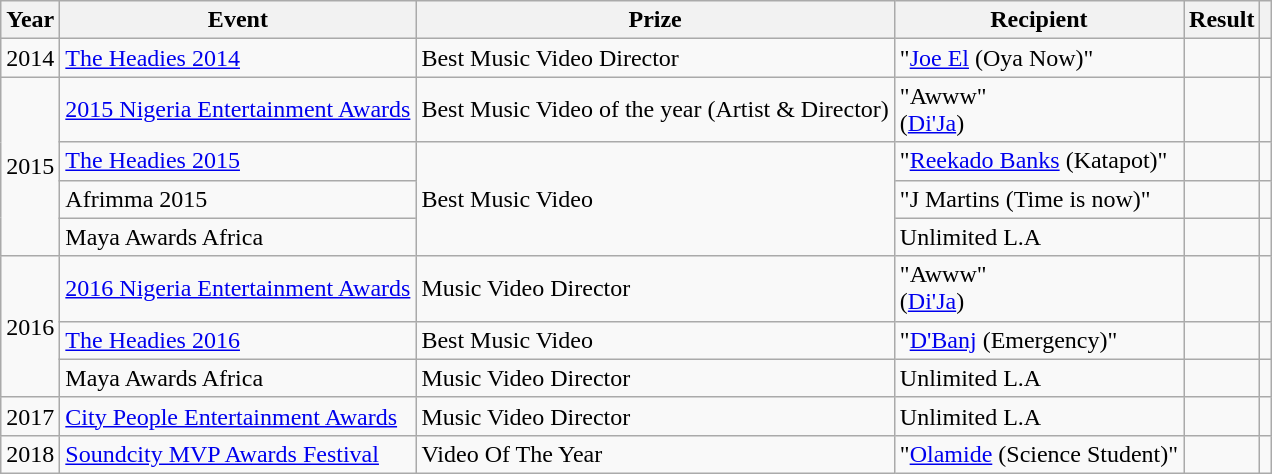<table class ="sortable wikitable">
<tr>
<th scope="col">Year</th>
<th scope="col">Event</th>
<th scope="col">Prize</th>
<th scope="col">Recipient</th>
<th scope="col">Result</th>
<th scope="col" class="unsortable"></th>
</tr>
<tr>
<td>2014</td>
<td><a href='#'>The Headies 2014</a></td>
<td>Best Music Video Director</td>
<td>"<a href='#'>Joe El</a> (Oya Now)" </td>
<td></td>
<td></td>
</tr>
<tr>
<td rowspan="4">2015</td>
<td><a href='#'>2015 Nigeria Entertainment Awards</a></td>
<td>Best Music Video of the year (Artist & Director)</td>
<td>"Awww" <br><span>(<a href='#'>Di'Ja</a>)</span></td>
<td></td>
<td></td>
</tr>
<tr>
<td><a href='#'>The Headies 2015</a></td>
<td rowspan="3">Best Music Video</td>
<td>"<a href='#'>Reekado Banks</a> (Katapot)" </td>
<td></td>
<td></td>
</tr>
<tr>
<td>Afrimma 2015</td>
<td>"J Martins (Time is now)" </td>
<td></td>
<td></td>
</tr>
<tr>
<td>Maya Awards Africa</td>
<td>Unlimited L.A</td>
<td></td>
<td></td>
</tr>
<tr>
<td rowspan="3">2016</td>
<td><a href='#'>2016 Nigeria Entertainment Awards</a></td>
<td>Music Video Director</td>
<td>"Awww" <br><span>(<a href='#'>Di'Ja</a>)</span></td>
<td></td>
<td></td>
</tr>
<tr>
<td><a href='#'>The Headies 2016</a></td>
<td>Best Music Video</td>
<td>"<a href='#'>D'Banj</a> (Emergency)" </td>
<td></td>
<td></td>
</tr>
<tr>
<td>Maya Awards Africa</td>
<td>Music Video Director</td>
<td>Unlimited L.A</td>
<td></td>
<td></td>
</tr>
<tr>
<td>2017</td>
<td><a href='#'>City People Entertainment Awards</a></td>
<td>Music Video Director</td>
<td>Unlimited L.A</td>
<td></td>
<td></td>
</tr>
<tr>
<td>2018</td>
<td><a href='#'>Soundcity MVP Awards Festival</a></td>
<td>Video Of The Year</td>
<td>"<a href='#'>Olamide</a> (Science Student)" </td>
<td></td>
<td></td>
</tr>
</table>
